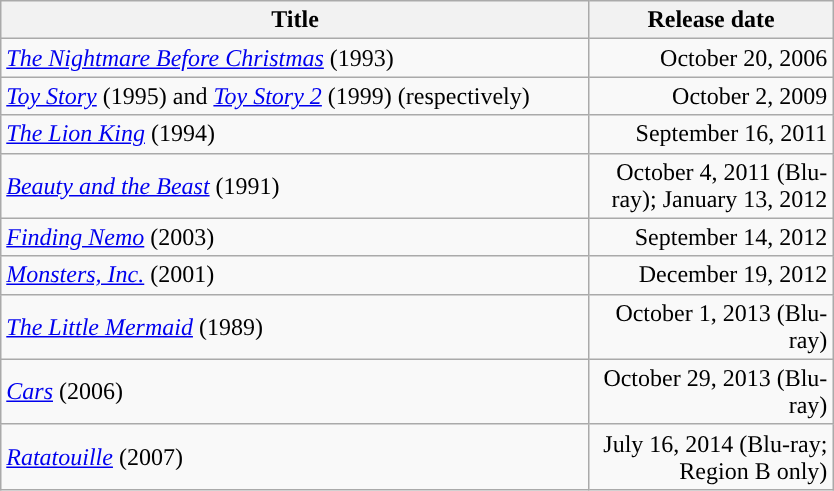<table class="wikitable sortable">
<tr>
<th width="385px">Title</th>
<th width="155px">Release date</th>
</tr>
<tr>
<td><em><a href='#'>The Nightmare Before Christmas</a></em> (1993)</td>
<td style="text-align:right;">October 20, 2006</td>
</tr>
<tr>
<td><em><a href='#'>Toy Story</a></em> (1995) and <em><a href='#'>Toy Story 2</a></em> (1999) (respectively)</td>
<td style="text-align:right;">October 2, 2009</td>
</tr>
<tr>
<td><em><a href='#'>The Lion King</a></em> (1994)</td>
<td style="text-align:right;">September 16, 2011</td>
</tr>
<tr>
<td><em><a href='#'>Beauty and the Beast</a></em> (1991)</td>
<td style="text-align:right;">October 4, 2011 (Blu-ray); January 13, 2012</td>
</tr>
<tr>
<td><em><a href='#'>Finding Nemo</a></em> (2003)</td>
<td style="text-align:right;">September 14, 2012</td>
</tr>
<tr>
<td><em><a href='#'>Monsters, Inc.</a></em> (2001)</td>
<td style="text-align:right;">December 19, 2012</td>
</tr>
<tr>
<td><em><a href='#'>The Little Mermaid</a></em> (1989)</td>
<td style="text-align:right;">October 1, 2013 (Blu-ray)</td>
</tr>
<tr>
<td><em><a href='#'>Cars</a></em> (2006)</td>
<td style="text-align:right;">October 29, 2013 (Blu-ray)</td>
</tr>
<tr>
<td><em><a href='#'>Ratatouille</a></em> (2007)</td>
<td style="text-align:right;">July 16, 2014 (Blu-ray; Region B only)</td>
</tr>
</table>
